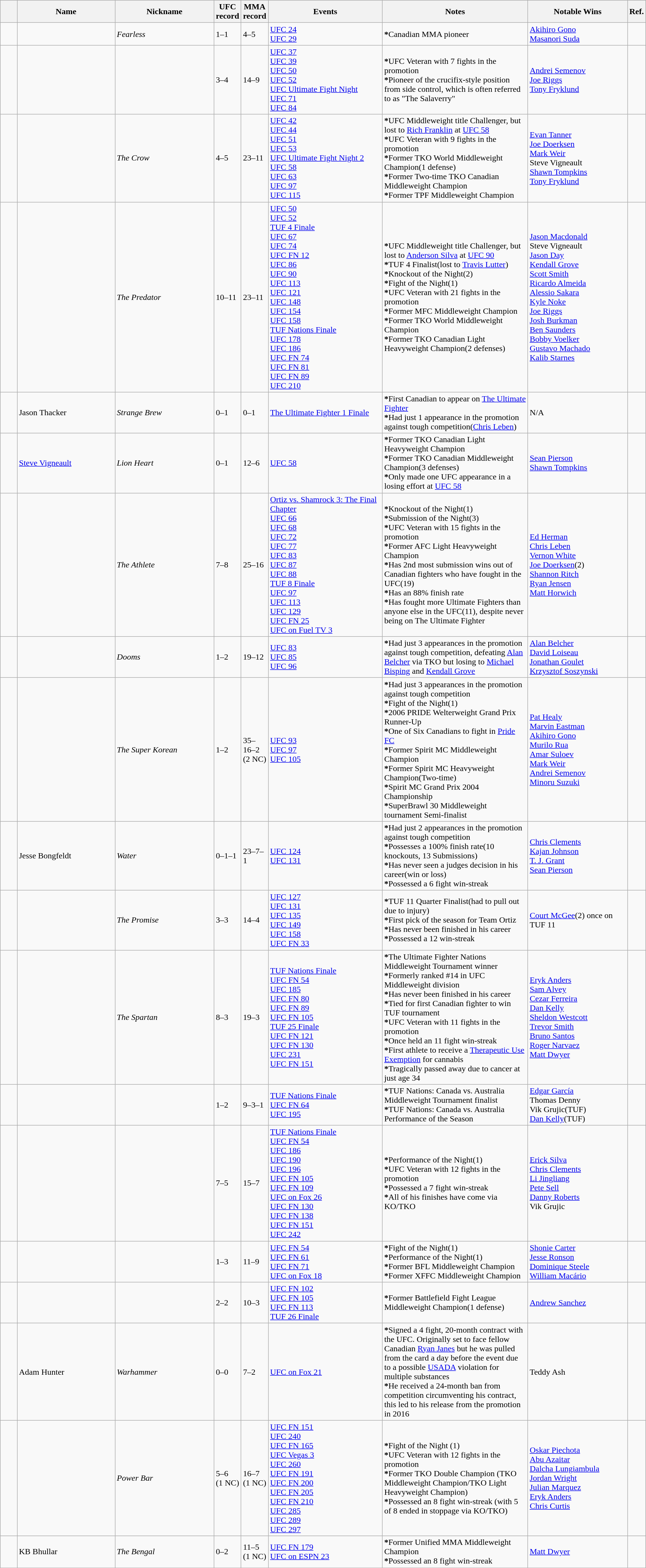<table class="wikitable sortable" style=" style="width:80%; text-align:center">
<tr>
<th width=3%></th>
<th style="width:17%;">Name</th>
<th style="width:17%;">Nickname</th>
<th data-sort-type="number">UFC record</th>
<th data-sort-type="number">MMA record</th>
<th style="width:20%;">Events</th>
<th style="width:25%;">Notes</th>
<th style="width:17%;">Notable Wins</th>
<th style="width:3%;">Ref.</th>
</tr>
<tr>
<td></td>
<td></td>
<td><em>Fearless</em></td>
<td>1–1</td>
<td>4–5</td>
<td><a href='#'>UFC 24</a><br> <a href='#'>UFC 29</a></td>
<td><strong>*</strong>Canadian MMA pioneer</td>
<td><a href='#'>Akihiro Gono</a><br> <a href='#'>Masanori Suda</a></td>
<td></td>
</tr>
<tr>
<td></td>
<td></td>
<td></td>
<td>3–4</td>
<td>14–9</td>
<td><a href='#'>UFC 37</a><br> <a href='#'>UFC 39</a><br> <a href='#'>UFC 50</a><br> <a href='#'>UFC 52</a><br> <a href='#'>UFC Ultimate Fight Night</a><br> <a href='#'>UFC 71</a><br> <a href='#'>UFC 84</a></td>
<td><strong>*</strong>UFC Veteran with 7 fights in the promotion<br> <strong>*</strong>Pioneer of the crucifix-style position from side control, which is often referred to as "The Salaverry"</td>
<td><a href='#'>Andrei Semenov</a><br> <a href='#'>Joe Riggs</a><br> <a href='#'>Tony Fryklund</a></td>
<td></td>
</tr>
<tr>
<td></td>
<td></td>
<td><em>The Crow</em></td>
<td>4–5</td>
<td>23–11</td>
<td><a href='#'>UFC 42</a><br> <a href='#'>UFC 44</a><br> <a href='#'>UFC 51</a><br> <a href='#'>UFC 53</a><br> <a href='#'>UFC Ultimate Fight Night 2</a><br> <a href='#'>UFC 58</a><br> <a href='#'>UFC 63</a><br> <a href='#'>UFC 97</a><br> <a href='#'>UFC 115</a></td>
<td><strong>*</strong>UFC Middleweight title Challenger, but lost to <a href='#'>Rich Franklin</a> at <a href='#'>UFC 58</a> <br> <strong>*</strong>UFC Veteran with 9 fights in the promotion<br> <strong>*</strong>Former TKO World Middleweight Champion(1 defense)<br> <strong>*</strong>Former Two-time TKO Canadian Middleweight Champion<br> <strong>*</strong>Former TPF Middleweight Champion</td>
<td><a href='#'>Evan Tanner</a><br> <a href='#'>Joe Doerksen</a><br> <a href='#'>Mark Weir</a><br> Steve Vigneault<br> <a href='#'>Shawn Tompkins</a><br> <a href='#'>Tony Fryklund</a></td>
<td></td>
</tr>
<tr>
<td></td>
<td></td>
<td><em>The Predator</em></td>
<td>10–11</td>
<td>23–11</td>
<td><a href='#'>UFC 50</a><br> <a href='#'>UFC 52</a><br> <a href='#'>TUF 4 Finale</a><br> <a href='#'>UFC 67</a><br> <a href='#'>UFC 74</a><br> <a href='#'>UFC FN 12</a><br> <a href='#'>UFC 86</a><br> <a href='#'>UFC 90</a><br> <a href='#'>UFC 113</a><br> <a href='#'>UFC 121</a><br> <a href='#'>UFC 148</a><br> <a href='#'>UFC 154</a><br> <a href='#'>UFC 158</a><br> <a href='#'>TUF Nations Finale</a><br> <a href='#'>UFC 178</a><br> <a href='#'>UFC 186</a><br> <a href='#'>UFC FN 74</a><br> <a href='#'>UFC FN 81</a><br> <a href='#'>UFC FN 89</a><br> <a href='#'>UFC 210</a></td>
<td><strong>*</strong>UFC Middleweight title Challenger, but lost to <a href='#'>Anderson Silva</a> at <a href='#'>UFC 90</a><br> <strong>*</strong>TUF 4 Finalist(lost to <a href='#'>Travis Lutter</a>)<br> <strong>*</strong>Knockout of the Night(2)<br> <strong>*</strong>Fight of the Night(1)<br> <strong>*</strong>UFC Veteran with 21 fights in the promotion<br> <strong>*</strong>Former MFC Middleweight Champion<br> <strong>*</strong>Former TKO World Middleweight Champion<br> <strong>*</strong>Former TKO Canadian Light Heavyweight Champion(2 defenses)</td>
<td><a href='#'>Jason Macdonald</a><br> Steve Vigneault<br> <a href='#'>Jason Day</a><br> <a href='#'>Kendall Grove</a><br> <a href='#'>Scott Smith</a><br> <a href='#'>Ricardo Almeida</a><br> <a href='#'>Alessio Sakara</a><br> <a href='#'>Kyle Noke</a><br> <a href='#'>Joe Riggs</a><br> <a href='#'>Josh Burkman</a><br> <a href='#'>Ben Saunders</a><br> <a href='#'>Bobby Voelker</a><br> <a href='#'>Gustavo Machado</a><br> <a href='#'>Kalib Starnes</a></td>
<td></td>
</tr>
<tr>
<td></td>
<td>Jason Thacker</td>
<td><em>Strange Brew</em></td>
<td>0–1</td>
<td>0–1</td>
<td><a href='#'>The Ultimate Fighter 1 Finale</a></td>
<td><strong>*</strong>First Canadian to appear on <a href='#'>The Ultimate Fighter</a><br> <strong>*</strong>Had just 1 appearance in the promotion against tough competition(<a href='#'>Chris Leben</a>)</td>
<td>N/A</td>
<td></td>
</tr>
<tr>
<td></td>
<td><a href='#'>Steve Vigneault</a></td>
<td><em>Lion Heart</em></td>
<td>0–1</td>
<td>12–6</td>
<td><a href='#'>UFC 58</a></td>
<td><strong>*</strong>Former TKO Canadian Light Heavyweight Champion<br><strong>*</strong>Former TKO Canadian Middleweight Champion(3 defenses)<br><strong>*</strong>Only made one UFC appearance in a losing effort at <a href='#'>UFC 58</a></td>
<td><a href='#'>Sean Pierson</a><br> <a href='#'>Shawn Tompkins</a></td>
<td></td>
</tr>
<tr>
<td></td>
<td></td>
<td><em>The Athlete</em></td>
<td>7–8</td>
<td>25–16</td>
<td><a href='#'>Ortiz vs. Shamrock 3: The Final Chapter</a><br> <a href='#'>UFC 66</a><br> <a href='#'>UFC 68</a><br> <a href='#'>UFC 72</a><br> <a href='#'>UFC 77</a><br> <a href='#'>UFC 83</a><br> <a href='#'>UFC 87</a><br> <a href='#'>UFC 88</a><br> <a href='#'>TUF 8 Finale</a><br> <a href='#'>UFC 97</a><br> <a href='#'>UFC 113</a><br> <a href='#'>UFC 129</a><br> <a href='#'>UFC FN 25</a><br> <a href='#'>UFC on Fuel TV 3</a></td>
<td><strong>*</strong>Knockout of the Night(1)<br> <strong>*</strong>Submission of the Night(3)<br> <strong>*</strong>UFC Veteran with 15 fights in the promotion<br> <strong>*</strong>Former AFC Light Heavyweight Champion<br> <strong>*</strong>Has 2nd most submission wins out of Canadian fighters who have fought in the UFC(19)<br> <strong>*</strong>Has an 88% finish rate<br> <strong>*</strong>Has fought more Ultimate Fighters than anyone else in the UFC(11), despite never being on The Ultimate Fighter</td>
<td><a href='#'>Ed Herman</a><br> <a href='#'>Chris Leben</a><br> <a href='#'>Vernon White</a><br> <a href='#'>Joe Doerksen</a>(2)<br> <a href='#'>Shannon Ritch</a><br> <a href='#'>Ryan Jensen</a><br> <a href='#'>Matt Horwich</a></td>
<td></td>
</tr>
<tr>
<td></td>
<td></td>
<td><em>Dooms</em></td>
<td>1–2</td>
<td>19–12</td>
<td><a href='#'>UFC 83</a><br> <a href='#'>UFC 85</a><br> <a href='#'>UFC 96</a></td>
<td><strong>*</strong>Had just 3 appearances in the promotion against tough competition, defeating <a href='#'>Alan Belcher</a> via TKO but losing to <a href='#'>Michael Bisping</a> and <a href='#'>Kendall Grove</a></td>
<td><a href='#'>Alan Belcher</a><br> <a href='#'>David Loiseau</a><br> <a href='#'>Jonathan Goulet</a><br> <a href='#'>Krzysztof Soszynski</a></td>
<td></td>
</tr>
<tr>
<td></td>
<td></td>
<td><em>The Super Korean</em></td>
<td>1–2</td>
<td>35–16–2<br> (2 NC)</td>
<td><a href='#'>UFC 93</a><br> <a href='#'>UFC 97</a><br> <a href='#'>UFC 105</a></td>
<td><strong>*</strong>Had just 3 appearances in the promotion against tough competition<br> <strong>*</strong>Fight of the Night(1)<br> <strong>*</strong>2006 PRIDE Welterweight Grand Prix Runner-Up<br> <strong>*</strong>One of Six Canadians to fight in <a href='#'>Pride FC</a><br> <strong>*</strong>Former Spirit MC Middleweight Champion<br> <strong>*</strong>Former Spirit MC Heavyweight Champion(Two-time)<br> <strong>*</strong>Spirit MC Grand Prix 2004 Championship<br> <strong>*</strong>SuperBrawl 30 Middleweight tournament Semi-finalist</td>
<td><a href='#'>Pat Healy</a><br> <a href='#'>Marvin Eastman</a><br> <a href='#'>Akihiro Gono</a><br> <a href='#'>Murilo Rua</a><br> <a href='#'>Amar Suloev</a><br> <a href='#'>Mark Weir</a><br> <a href='#'>Andrei Semenov</a><br> <a href='#'>Minoru Suzuki</a></td>
<td></td>
</tr>
<tr>
<td></td>
<td>Jesse Bongfeldt</td>
<td><em>Water</em></td>
<td>0–1–1</td>
<td>23–7–1</td>
<td><a href='#'>UFC 124</a><br> <a href='#'>UFC 131</a></td>
<td><strong>*</strong>Had just 2 appearances in the promotion against tough competition<br> <strong>*</strong>Possesses a 100% finish rate(10 knockouts, 13 Submissions)<br> <strong>*</strong>Has never seen a judges decision in his career(win or loss)<br> <strong>*</strong>Possessed a 6 fight win-streak</td>
<td><a href='#'>Chris Clements</a><br> <a href='#'>Kajan Johnson</a><br> <a href='#'>T. J. Grant</a><br> <a href='#'>Sean Pierson</a></td>
<td></td>
</tr>
<tr>
<td></td>
<td></td>
<td><em>The Promise</em></td>
<td>3–3</td>
<td>14–4</td>
<td><a href='#'>UFC 127</a><br> <a href='#'>UFC 131</a><br> <a href='#'>UFC 135</a><br> <a href='#'>UFC 149</a><br> <a href='#'>UFC 158</a><br> <a href='#'>UFC FN 33</a></td>
<td><strong>*</strong>TUF 11 Quarter Finalist(had to pull out due to injury)<br> <strong>*</strong>First pick of the season for Team Ortiz<br><strong>*</strong>Has never been finished in his career<br> <strong>*</strong>Possessed a 12 win-streak</td>
<td><a href='#'>Court McGee</a>(2) once on TUF 11</td>
<td></td>
</tr>
<tr>
<td></td>
<td></td>
<td><em>The Spartan</em></td>
<td>8–3</td>
<td>19–3</td>
<td><a href='#'>TUF Nations Finale</a><br> <a href='#'>UFC FN 54</a><br> <a href='#'>UFC 185</a><br> <a href='#'>UFC FN 80</a><br> <a href='#'>UFC FN 89</a><br> <a href='#'>UFC FN 105</a><br> <a href='#'>TUF 25 Finale</a><br> <a href='#'>UFC FN 121</a><br> <a href='#'>UFC FN 130</a><br> <a href='#'>UFC 231</a><br> <a href='#'>UFC FN 151</a></td>
<td><strong>*</strong>The Ultimate Fighter Nations Middleweight Tournament winner<br> <strong>*</strong>Formerly ranked #14 in UFC Middleweight division<br> <strong>*</strong>Has never been finished in his career<br> <strong>*</strong>Tied for first Canadian fighter to win TUF tournament<br> <strong>*</strong>UFC Veteran with 11 fights in the promotion<br> <strong>*</strong>Once held an 11 fight win-streak<br> <strong>*</strong>First athlete to receive a <a href='#'>Therapeutic Use Exemption</a> for cannabis<br> <strong>*</strong>Tragically passed away due to cancer at just age 34</td>
<td><a href='#'>Eryk Anders</a><br> <a href='#'>Sam Alvey</a><br> <a href='#'>Cezar Ferreira</a><br> <a href='#'>Dan Kelly</a><br> <a href='#'>Sheldon Westcott</a><br> <a href='#'>Trevor Smith</a><br> <a href='#'>Bruno Santos</a><br> <a href='#'>Roger Narvaez</a><br> <a href='#'>Matt Dwyer</a></td>
<td></td>
</tr>
<tr>
<td></td>
<td></td>
<td></td>
<td>1–2</td>
<td>9–3–1</td>
<td><a href='#'>TUF Nations Finale</a><br> <a href='#'>UFC FN 64</a><br> <a href='#'>UFC 195</a></td>
<td><strong>*</strong>TUF Nations: Canada vs. Australia Middleweight Tournament finalist<br> <strong>*</strong>TUF Nations: Canada vs. Australia Performance of the Season</td>
<td><a href='#'>Edgar García</a><br> Thomas Denny<br> Vik Grujic(TUF)<br> <a href='#'>Dan Kelly</a>(TUF)</td>
<td></td>
</tr>
<tr>
<td></td>
<td></td>
<td></td>
<td>7–5</td>
<td>15–7</td>
<td><a href='#'>TUF Nations Finale</a><br> <a href='#'>UFC FN 54</a><br> <a href='#'>UFC 186</a><br> <a href='#'>UFC 190</a><br> <a href='#'>UFC 196</a><br> <a href='#'>UFC FN 105</a><br> <a href='#'>UFC FN 109</a><br> <a href='#'>UFC on Fox 26</a><br> <a href='#'>UFC FN 130</a><br> <a href='#'>UFC FN 138</a><br> <a href='#'>UFC FN 151</a><br> <a href='#'>UFC 242</a></td>
<td><strong>*</strong>Performance of the Night(1)<br> <strong>*</strong>UFC Veteran with 12 fights in the promotion<br> <strong>*</strong>Possessed a 7 fight win-streak<br> <strong>*</strong>All of his finishes have come via KO/TKO</td>
<td><a href='#'>Erick Silva</a><br> <a href='#'>Chris Clements</a><br> <a href='#'>Li Jingliang</a><br> <a href='#'>Pete Sell</a><br> <a href='#'>Danny Roberts</a><br> Vik Grujic</td>
<td></td>
</tr>
<tr>
<td></td>
<td></td>
<td></td>
<td>1–3</td>
<td>11–9</td>
<td><a href='#'>UFC FN 54</a><br> <a href='#'>UFC FN 61</a><br> <a href='#'>UFC FN 71</a><br> <a href='#'>UFC on Fox 18</a></td>
<td><strong>*</strong>Fight of the Night(1)<br><strong>*</strong>Performance of the Night(1)<br> <strong>*</strong>Former BFL Middleweight Champion<br> <strong>*</strong>Former XFFC Middleweight Champion</td>
<td><a href='#'>Shonie Carter</a><br> <a href='#'>Jesse Ronson</a><br> <a href='#'>Dominique Steele</a><br> <a href='#'>William Macário</a></td>
<td></td>
</tr>
<tr>
<td></td>
<td></td>
<td></td>
<td>2–2</td>
<td>10–3</td>
<td><a href='#'>UFC FN 102</a><br> <a href='#'>UFC FN 105</a><br> <a href='#'>UFC FN 113</a><br> <a href='#'>TUF 26 Finale</a></td>
<td><strong>*</strong>Former Battlefield Fight League Middleweight Champion(1 defense)</td>
<td><a href='#'>Andrew Sanchez</a></td>
<td></td>
</tr>
<tr>
<td></td>
<td>Adam Hunter</td>
<td><em>Warhammer</em></td>
<td>0–0</td>
<td>7–2</td>
<td><a href='#'>UFC on Fox 21</a></td>
<td><strong>*</strong>Signed a 4 fight, 20-month contract with the UFC. Originally set to face fellow Canadian <a href='#'>Ryan Janes</a> but he was pulled from the card a day before the event due to a possible <a href='#'>USADA</a> violation for multiple substances<br> <strong>*</strong>He received a 24-month ban from competition circumventing his contract, this led to his release from the promotion in 2016</td>
<td>Teddy Ash</td>
<td></td>
</tr>
<tr>
<td></td>
<td><strong></strong></td>
<td><em>Power Bar</em></td>
<td>5–6<br> (1 NC)</td>
<td>16–7<br> (1 NC)</td>
<td><a href='#'>UFC FN 151</a><br> <a href='#'>UFC 240</a><br> <a href='#'>UFC FN 165</a><br> <a href='#'>UFC Vegas 3</a><br> <a href='#'>UFC 260</a><br>  <a href='#'>UFC FN 191</a><br> <a href='#'>UFC FN 200</a><br> <a href='#'>UFC FN 205</a><br> <a href='#'>UFC FN 210</a><br> <a href='#'>UFC 285</a><br> <a href='#'>UFC 289</a><br> <a href='#'>UFC 297</a></td>
<td><strong>*</strong>Fight of the Night (1)<br> <strong>*</strong>UFC Veteran with 12 fights in the promotion<br> <strong>*</strong>Former TKO Double Champion (TKO Middleweight Champion/TKO Light Heavyweight Champion)<br> <strong>*</strong>Possessed an 8 fight win-streak (with 5 of 8 ended in stoppage via KO/TKO)<br></td>
<td><a href='#'>Oskar Piechota</a><br> <a href='#'>Abu Azaitar</a><br> <a href='#'>Dalcha Lungiambula</a><br> <a href='#'>Jordan Wright</a><br> <a href='#'>Julian Marquez</a><br> <a href='#'>Eryk Anders</a><br> <a href='#'>Chris Curtis</a></td>
<td></td>
</tr>
<tr>
<td></td>
<td>KB Bhullar</td>
<td><em>The Bengal</em></td>
<td>0–2</td>
<td>11–5<br> (1 NC)</td>
<td><a href='#'>UFC FN 179</a><br> <a href='#'>UFC on ESPN 23</a></td>
<td><strong>*</strong>Former Unified MMA Middleweight Champion<br> <strong>*</strong>Possessed an 8 fight win-streak<br></td>
<td><a href='#'>Matt Dwyer</a></td>
<td></td>
</tr>
<tr style="display:none;">
<td>~z</td>
<td>~z</td>
<td>~z</td>
<td>9999</td>
</tr>
</table>
